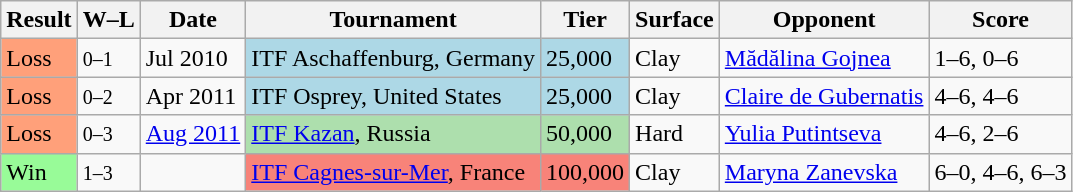<table class="sortable wikitable">
<tr>
<th>Result</th>
<th class="unsortable">W–L</th>
<th>Date</th>
<th>Tournament</th>
<th>Tier</th>
<th>Surface</th>
<th>Opponent</th>
<th class="unsortable">Score</th>
</tr>
<tr>
<td bgcolor="FFA07A">Loss</td>
<td><small>0–1</small></td>
<td>Jul 2010</td>
<td bgcolor="lightblue">ITF Aschaffenburg, Germany</td>
<td bgcolor="lightblue">25,000</td>
<td>Clay</td>
<td> <a href='#'>Mădălina Gojnea</a></td>
<td>1–6, 0–6</td>
</tr>
<tr>
<td bgcolor="FFA07A">Loss</td>
<td><small>0–2</small></td>
<td>Apr 2011</td>
<td bgcolor="lightblue">ITF Osprey, United States</td>
<td bgcolor="lightblue">25,000</td>
<td>Clay</td>
<td> <a href='#'>Claire de Gubernatis</a></td>
<td>4–6, 4–6</td>
</tr>
<tr>
<td bgcolor="FFA07A">Loss</td>
<td><small>0–3</small></td>
<td><a href='#'>Aug 2011</a></td>
<td bgcolor="#ADDFAD"><a href='#'>ITF Kazan</a>, Russia</td>
<td bgcolor="#ADDFAD">50,000</td>
<td>Hard</td>
<td> <a href='#'>Yulia Putintseva</a></td>
<td>4–6, 2–6</td>
</tr>
<tr>
<td bgcolor="98FB98">Win</td>
<td><small>1–3</small></td>
<td><a href='#'></a></td>
<td bgcolor="#F88379"><a href='#'>ITF Cagnes-sur-Mer</a>, France</td>
<td bgcolor="#F88379">100,000</td>
<td>Clay</td>
<td> <a href='#'>Maryna Zanevska</a></td>
<td>6–0, 4–6, 6–3</td>
</tr>
</table>
